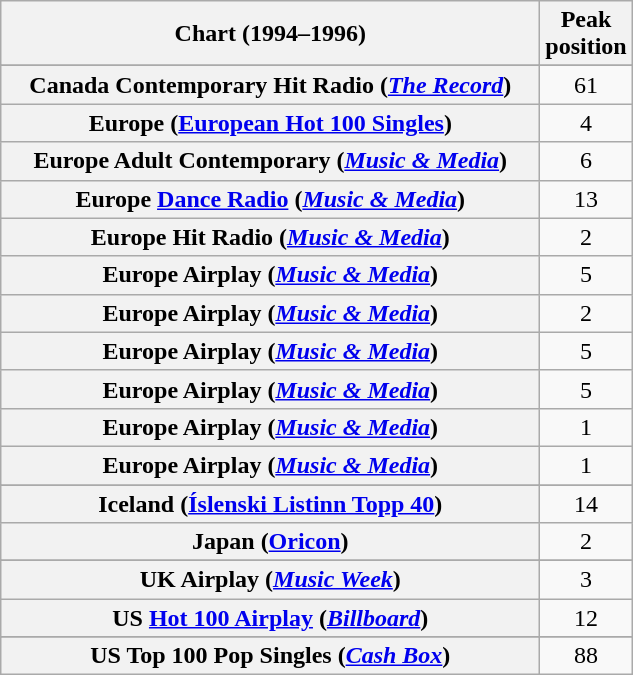<table class="wikitable sortable plainrowheaders" style="text-align:center">
<tr>
<th scope="col" style="width:22em;">Chart (1994–1996)</th>
<th scope="col">Peak<br>position</th>
</tr>
<tr>
</tr>
<tr>
</tr>
<tr>
<th scope="row">Canada Contemporary Hit Radio (<em><a href='#'>The Record</a></em>)</th>
<td>61</td>
</tr>
<tr>
<th scope="row">Europe (<a href='#'>European Hot 100 Singles</a>)</th>
<td>4</td>
</tr>
<tr>
<th scope="row">Europe Adult Contemporary (<em><a href='#'>Music & Media</a></em>)</th>
<td>6</td>
</tr>
<tr>
<th scope="row">Europe <a href='#'>Dance Radio</a> (<em><a href='#'>Music & Media</a></em>)</th>
<td>13</td>
</tr>
<tr>
<th scope="row">Europe Hit Radio (<em><a href='#'>Music & Media</a></em>)</th>
<td>2</td>
</tr>
<tr>
<th scope="row">Europe  Airplay (<em><a href='#'>Music & Media</a></em>)</th>
<td>5</td>
</tr>
<tr>
<th scope="row">Europe  Airplay (<em><a href='#'>Music & Media</a></em>)</th>
<td>2</td>
</tr>
<tr>
<th scope="row">Europe  Airplay (<em><a href='#'>Music & Media</a></em>)</th>
<td>5</td>
</tr>
<tr>
<th scope="row">Europe  Airplay (<em><a href='#'>Music & Media</a></em>)</th>
<td>5</td>
</tr>
<tr>
<th scope="row">Europe  Airplay (<em><a href='#'>Music & Media</a></em>)</th>
<td>1</td>
</tr>
<tr>
<th scope="row">Europe  Airplay (<em><a href='#'>Music & Media</a></em>)</th>
<td>1</td>
</tr>
<tr>
</tr>
<tr>
<th scope="row">Iceland (<a href='#'>Íslenski Listinn Topp 40</a>)</th>
<td>14</td>
</tr>
<tr>
<th scope="row">Japan (<a href='#'>Oricon</a>)</th>
<td>2</td>
</tr>
<tr>
</tr>
<tr>
</tr>
<tr>
</tr>
<tr>
</tr>
<tr>
</tr>
<tr>
</tr>
<tr>
</tr>
<tr>
<th scope="row">UK Airplay (<em><a href='#'>Music Week</a></em>)</th>
<td>3</td>
</tr>
<tr>
<th scope="row">US <a href='#'>Hot 100 Airplay</a> (<em><a href='#'>Billboard</a></em>)</th>
<td>12</td>
</tr>
<tr>
</tr>
<tr>
</tr>
<tr>
</tr>
<tr>
</tr>
<tr>
<th scope="row">US Top 100 Pop Singles (<em><a href='#'>Cash Box</a></em>)</th>
<td>88</td>
</tr>
</table>
